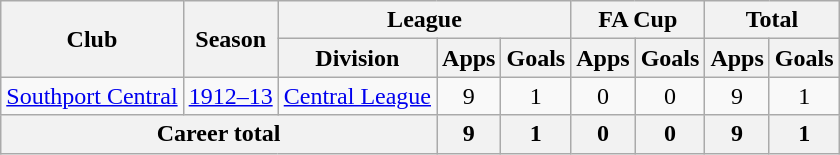<table class="wikitable" style="text-align:center">
<tr>
<th rowspan="2">Club</th>
<th rowspan="2">Season</th>
<th colspan="3">League</th>
<th colspan="2">FA Cup</th>
<th colspan="2">Total</th>
</tr>
<tr>
<th>Division</th>
<th>Apps</th>
<th>Goals</th>
<th>Apps</th>
<th>Goals</th>
<th>Apps</th>
<th>Goals</th>
</tr>
<tr>
<td><a href='#'>Southport Central</a></td>
<td><a href='#'>1912–13</a></td>
<td><a href='#'>Central League</a></td>
<td>9</td>
<td>1</td>
<td>0</td>
<td>0</td>
<td>9</td>
<td>1</td>
</tr>
<tr>
<th colspan="3">Career total</th>
<th>9</th>
<th>1</th>
<th>0</th>
<th>0</th>
<th>9</th>
<th>1</th>
</tr>
</table>
